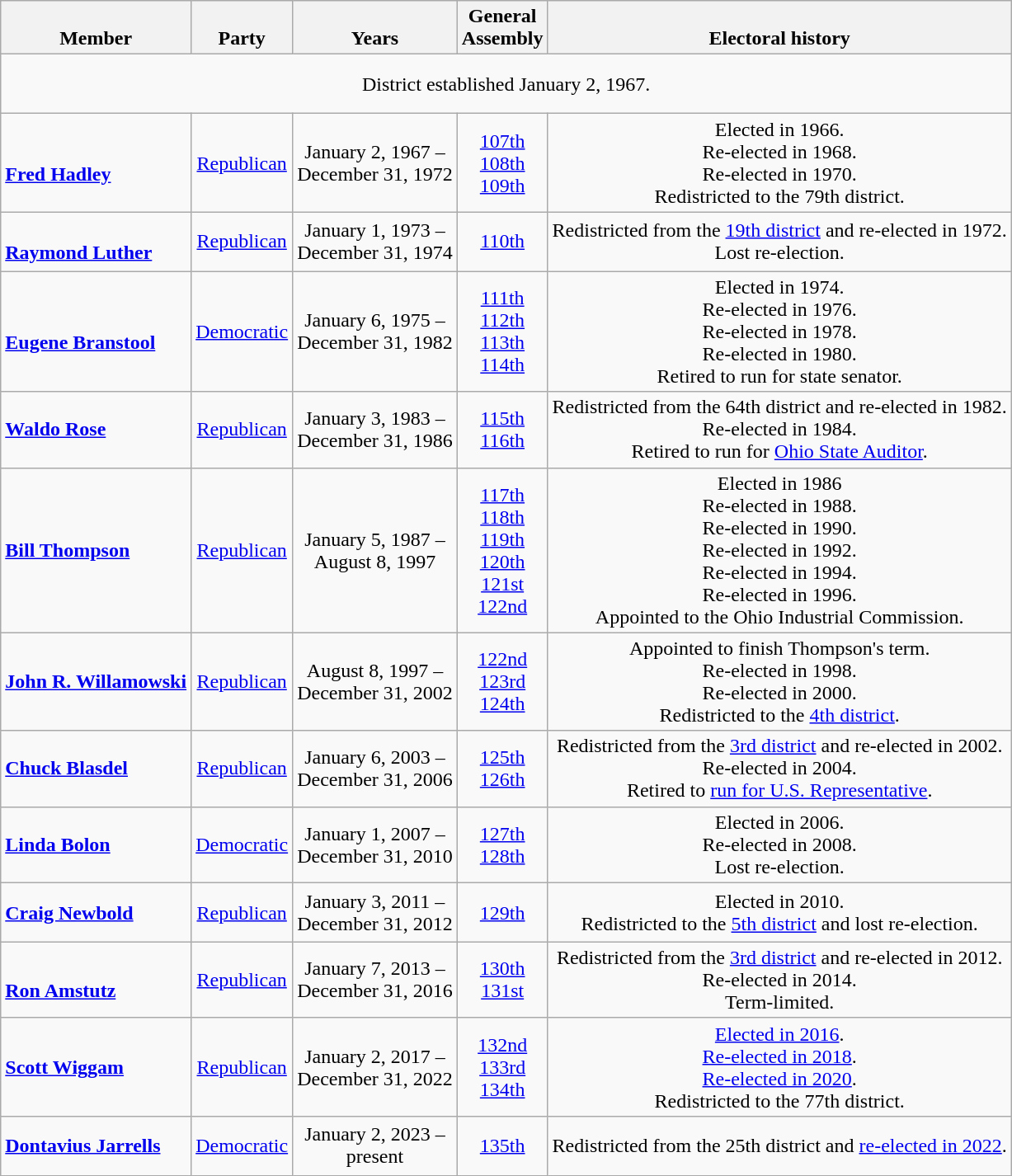<table class=wikitable style="text-align:center">
<tr valign=bottom>
<th>Member</th>
<th>Party</th>
<th>Years</th>
<th>General<br>Assembly</th>
<th>Electoral history</th>
</tr>
<tr style="height:3em">
<td colspan=5>District established January 2, 1967.</td>
</tr>
<tr style="height:3em">
<td align=left><br><strong><a href='#'>Fred Hadley</a></strong><br></td>
<td><a href='#'>Republican</a></td>
<td>January 2, 1967 –<br>December 31, 1972</td>
<td><a href='#'>107th</a><br><a href='#'>108th</a><br><a href='#'>109th</a></td>
<td>Elected in 1966.<br>Re-elected in 1968.<br>Re-elected in 1970.<br>Redistricted to the 79th district.</td>
</tr>
<tr style="height:3em">
<td align=left><br><strong><a href='#'>Raymond Luther</a></strong><br></td>
<td><a href='#'>Republican</a></td>
<td>January 1, 1973 –<br>December 31, 1974</td>
<td><a href='#'>110th</a></td>
<td>Redistricted from the <a href='#'>19th district</a> and re-elected in 1972.<br>Lost re-election.</td>
</tr>
<tr style="height:3em">
<td align=left><br><strong><a href='#'>Eugene Branstool</a></strong><br></td>
<td><a href='#'>Democratic</a></td>
<td>January 6, 1975 –<br>December 31, 1982</td>
<td><a href='#'>111th</a><br><a href='#'>112th</a><br><a href='#'>113th</a><br><a href='#'>114th</a></td>
<td>Elected in 1974.<br>Re-elected in 1976.<br>Re-elected in 1978.<br>Re-elected in 1980.<br>Retired to run for state senator.</td>
</tr>
<tr style="height:3em">
<td align=left><strong><a href='#'>Waldo Rose</a></strong><br></td>
<td><a href='#'>Republican</a></td>
<td>January 3, 1983 –<br>December 31, 1986</td>
<td><a href='#'>115th</a><br><a href='#'>116th</a></td>
<td>Redistricted from the 64th district and re-elected in 1982.<br>Re-elected in 1984.<br>Retired to run for <a href='#'>Ohio State Auditor</a>.</td>
</tr>
<tr style="height:3em">
<td align=left><strong><a href='#'>Bill Thompson</a></strong><br></td>
<td><a href='#'>Republican</a></td>
<td>January 5, 1987 –<br>August 8, 1997</td>
<td><a href='#'>117th</a><br><a href='#'>118th</a><br><a href='#'>119th</a><br><a href='#'>120th</a><br><a href='#'>121st</a><br><a href='#'>122nd</a></td>
<td>Elected in 1986<br>Re-elected in 1988.<br>Re-elected in 1990.<br>Re-elected in 1992.<br>Re-elected in 1994.<br>Re-elected in 1996.<br>Appointed to the Ohio Industrial Commission.</td>
</tr>
<tr style="height:3em">
<td align=left><strong><a href='#'>John R. Willamowski</a></strong><br></td>
<td><a href='#'>Republican</a></td>
<td>August 8, 1997 –<br>December 31, 2002</td>
<td><a href='#'>122nd</a><br><a href='#'>123rd</a><br><a href='#'>124th</a></td>
<td>Appointed to finish Thompson's term.<br>Re-elected in 1998.<br>Re-elected in 2000.<br>Redistricted to the <a href='#'>4th district</a>.</td>
</tr>
<tr style="height:3em">
<td align=left><strong><a href='#'>Chuck Blasdel</a></strong><br></td>
<td><a href='#'>Republican</a></td>
<td>January 6, 2003 –<br>December 31, 2006</td>
<td><a href='#'>125th</a><br><a href='#'>126th</a></td>
<td>Redistricted from the <a href='#'>3rd district</a> and re-elected in 2002.<br>Re-elected in 2004.<br>Retired to <a href='#'>run for U.S. Representative</a>.</td>
</tr>
<tr style="height:3em">
<td align=left><strong><a href='#'>Linda Bolon</a></strong><br></td>
<td><a href='#'>Democratic</a></td>
<td>January 1, 2007 –<br>December 31, 2010</td>
<td><a href='#'>127th</a><br><a href='#'>128th</a></td>
<td>Elected in 2006.<br>Re-elected in 2008.<br>Lost re-election.</td>
</tr>
<tr style="height:3em">
<td align=left><strong><a href='#'>Craig Newbold</a></strong><br></td>
<td><a href='#'>Republican</a></td>
<td>January 3, 2011 –<br>December 31, 2012</td>
<td><a href='#'>129th</a></td>
<td>Elected in 2010.<br>Redistricted to the <a href='#'>5th district</a> and lost re-election.</td>
</tr>
<tr style="height:3em">
<td align=left><br><strong><a href='#'>Ron Amstutz</a></strong><br></td>
<td><a href='#'>Republican</a></td>
<td>January 7, 2013 –<br>December 31, 2016</td>
<td><a href='#'>130th</a><br><a href='#'>131st</a></td>
<td>Redistricted from the <a href='#'>3rd district</a> and re-elected in 2012.<br>Re-elected in 2014.<br>Term-limited.</td>
</tr>
<tr style="height:3em">
<td align=left><strong><a href='#'>Scott Wiggam</a></strong><br></td>
<td><a href='#'>Republican</a></td>
<td>January 2, 2017 –<br>December 31, 2022</td>
<td><a href='#'>132nd</a><br><a href='#'>133rd</a><br><a href='#'>134th</a></td>
<td><a href='#'>Elected in 2016</a>.<br><a href='#'>Re-elected in 2018</a>.<br><a href='#'>Re-elected in 2020</a>.<br>Redistricted to the 77th district.</td>
</tr>
<tr style="height:3em">
<td align=left><strong><a href='#'>Dontavius Jarrells</a></strong><br></td>
<td><a href='#'>Democratic</a></td>
<td>January 2, 2023 –<br>present</td>
<td><a href='#'>135th</a></td>
<td>Redistricted from the 25th district and <a href='#'>re-elected in 2022</a>.</td>
</tr>
</table>
